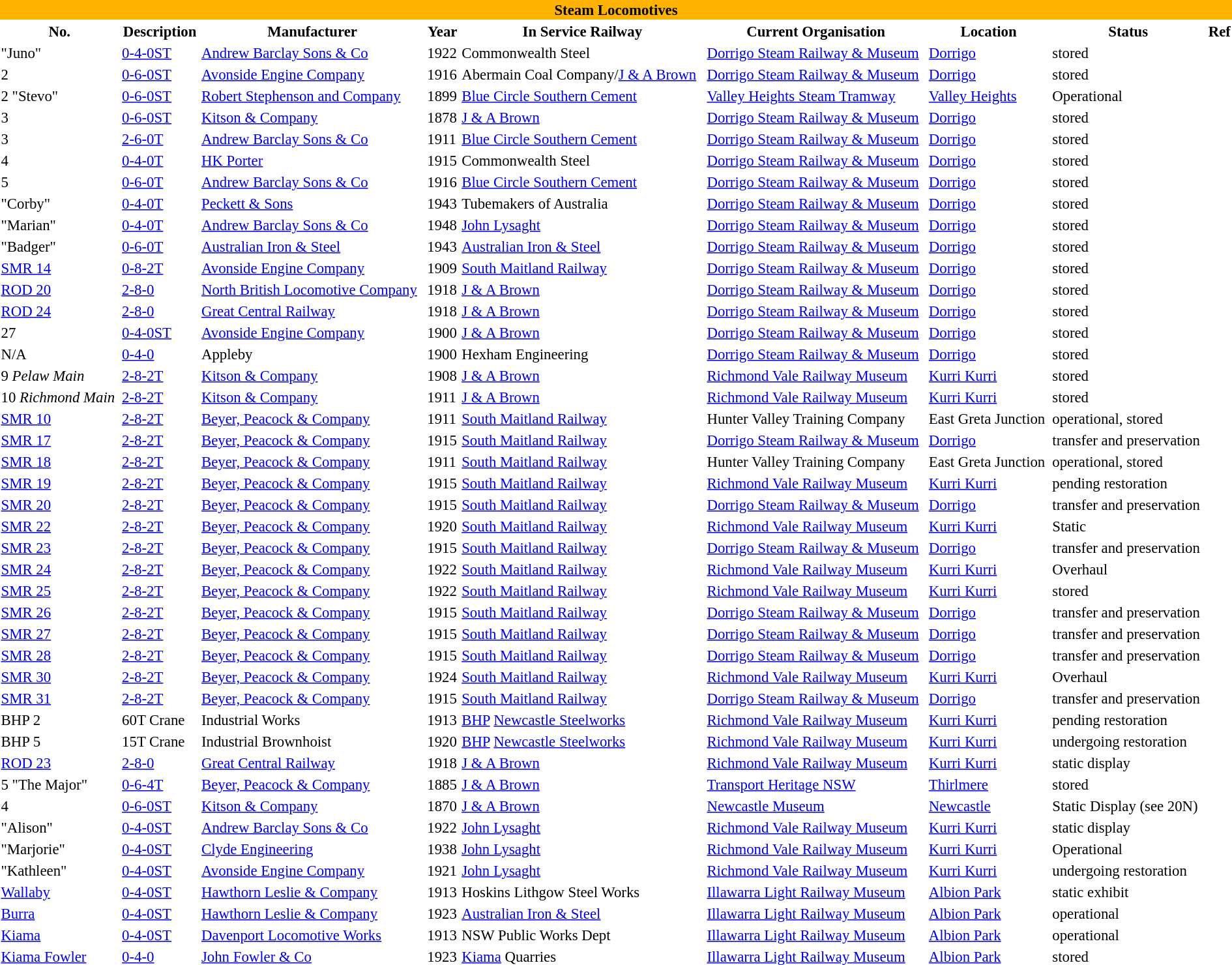<table class="toccolours sortable" style="width: 100%; font-size:95%;">
<tr>
<th colspan="9" bgcolor="#FFB300">Steam Locomotives</th>
</tr>
<tr>
<th>No.</th>
<th>Description</th>
<th>Manufacturer</th>
<th>Year</th>
<th>In Service Railway</th>
<th>Current Organisation</th>
<th>Location</th>
<th>Status</th>
<th class=unsortable>Ref</th>
</tr>
<tr>
<td>"Juno"</td>
<td><a href='#'>0-4-0ST</a></td>
<td><a href='#'>Andrew Barclay Sons & Co</a></td>
<td>1922</td>
<td>Commonwealth Steel</td>
<td><a href='#'>Dorrigo Steam Railway & Museum</a></td>
<td><a href='#'>Dorrigo</a></td>
<td>stored</td>
<td></td>
</tr>
<tr -style="background:#E5E5FF">
<td>2</td>
<td><a href='#'>0-6-0ST</a></td>
<td><a href='#'>Avonside Engine Company</a></td>
<td>1916</td>
<td>Abermain Coal Company/<a href='#'>J & A Brown</a></td>
<td><a href='#'>Dorrigo Steam Railway & Museum</a></td>
<td><a href='#'>Dorrigo</a></td>
<td>stored</td>
<td></td>
</tr>
<tr>
<td>2 "Stevo"</td>
<td><a href='#'>0-6-0ST</a></td>
<td><a href='#'>Robert Stephenson and Company</a></td>
<td>1899</td>
<td><a href='#'>Blue Circle Southern Cement</a></td>
<td><a href='#'>Valley Heights Steam Tramway</a></td>
<td><a href='#'>Valley Heights</a></td>
<td>Operational</td>
<td></td>
</tr>
<tr -style="background:#E5E5FF">
<td>3</td>
<td><a href='#'>0-6-0ST</a></td>
<td><a href='#'>Kitson & Company</a></td>
<td>1878</td>
<td><a href='#'>J & A Brown</a></td>
<td><a href='#'>Dorrigo Steam Railway & Museum</a></td>
<td><a href='#'>Dorrigo</a></td>
<td>stored</td>
<td></td>
</tr>
<tr>
<td>3</td>
<td><a href='#'>2-6-0T</a></td>
<td><a href='#'>Andrew Barclay Sons & Co</a></td>
<td>1911</td>
<td><a href='#'>Blue Circle Southern Cement</a></td>
<td><a href='#'>Dorrigo Steam Railway & Museum</a></td>
<td><a href='#'>Dorrigo</a></td>
<td>stored</td>
<td></td>
</tr>
<tr -style="background:#E5E5FF">
<td>4</td>
<td><a href='#'>0-4-0T</a></td>
<td><a href='#'>HK Porter</a></td>
<td>1915</td>
<td>Commonwealth Steel</td>
<td><a href='#'>Dorrigo Steam Railway & Museum</a></td>
<td><a href='#'>Dorrigo</a></td>
<td>stored</td>
<td></td>
</tr>
<tr>
<td>5</td>
<td><a href='#'>0-6-0T</a></td>
<td><a href='#'>Andrew Barclay Sons & Co</a></td>
<td>1916</td>
<td><a href='#'>Blue Circle Southern Cement</a></td>
<td><a href='#'>Dorrigo Steam Railway & Museum</a></td>
<td><a href='#'>Dorrigo</a></td>
<td>stored</td>
<td></td>
</tr>
<tr -style="background:#E5E5FF">
<td>"Corby"</td>
<td><a href='#'>0-4-0T</a></td>
<td><a href='#'>Peckett & Sons</a></td>
<td>1943</td>
<td>Tubemakers of Australia</td>
<td><a href='#'>Dorrigo Steam Railway & Museum</a></td>
<td><a href='#'>Dorrigo</a></td>
<td>stored</td>
<td></td>
</tr>
<tr>
<td>"Marian"</td>
<td><a href='#'>0-4-0T</a></td>
<td><a href='#'>Andrew Barclay Sons & Co</a></td>
<td>1948</td>
<td><a href='#'>John Lysaght</a></td>
<td><a href='#'>Dorrigo Steam Railway & Museum</a></td>
<td><a href='#'>Dorrigo</a></td>
<td>stored</td>
<td></td>
</tr>
<tr -style="background:#E5E5FF">
<td>"Badger"</td>
<td><a href='#'>0-6-0T</a></td>
<td><a href='#'>Australian Iron & Steel</a></td>
<td>1943</td>
<td><a href='#'>Australian Iron & Steel</a></td>
<td><a href='#'>Dorrigo Steam Railway & Museum</a></td>
<td><a href='#'>Dorrigo</a></td>
<td>stored</td>
<td></td>
</tr>
<tr>
<td><a href='#'>SMR 14</a></td>
<td><a href='#'>0-8-2T</a></td>
<td><a href='#'>Avonside Engine Company</a></td>
<td>1909</td>
<td><a href='#'>South Maitland Railway</a></td>
<td><a href='#'>Dorrigo Steam Railway & Museum</a></td>
<td><a href='#'>Dorrigo</a></td>
<td>stored</td>
<td></td>
</tr>
<tr -style="background:#E5E5FF">
<td><a href='#'>ROD 20</a></td>
<td><a href='#'>2-8-0</a></td>
<td><a href='#'>North British Locomotive Company</a></td>
<td>1918</td>
<td><a href='#'>J & A Brown</a></td>
<td><a href='#'>Dorrigo Steam Railway & Museum</a></td>
<td><a href='#'>Dorrigo</a></td>
<td>stored</td>
<td></td>
</tr>
<tr>
<td><a href='#'>ROD 24</a></td>
<td><a href='#'>2-8-0</a></td>
<td><a href='#'>Great Central Railway</a></td>
<td>1918</td>
<td><a href='#'>J & A Brown</a></td>
<td><a href='#'>Dorrigo Steam Railway & Museum</a></td>
<td><a href='#'>Dorrigo</a></td>
<td>stored</td>
<td></td>
</tr>
<tr -style="background:#E5E5FF">
<td>27</td>
<td><a href='#'>0-4-0ST</a></td>
<td><a href='#'>Avonside Engine Company</a></td>
<td>1900</td>
<td><a href='#'>J & A Brown</a></td>
<td><a href='#'>Dorrigo Steam Railway & Museum</a></td>
<td><a href='#'>Dorrigo</a></td>
<td>stored</td>
<td></td>
</tr>
<tr>
<td>N/A</td>
<td><a href='#'>0-4-0</a></td>
<td>Appleby</td>
<td>1900</td>
<td>Hexham Engineering</td>
<td><a href='#'>Dorrigo Steam Railway & Museum</a></td>
<td><a href='#'>Dorrigo</a></td>
<td>stored</td>
<td></td>
</tr>
<tr -style="background:#E5E5FF">
<td>9 <em>Pelaw Main</em></td>
<td><a href='#'>2-8-2T</a></td>
<td><a href='#'>Kitson & Company</a></td>
<td>1908</td>
<td><a href='#'>J & A Brown</a></td>
<td><a href='#'>Richmond Vale Railway Museum</a></td>
<td><a href='#'>Kurri Kurri</a></td>
<td>stored</td>
<td></td>
</tr>
<tr>
<td>10 <em>Richmond Main</em></td>
<td><a href='#'>2-8-2T</a></td>
<td><a href='#'>Kitson & Company</a></td>
<td>1911</td>
<td><a href='#'>J & A Brown</a></td>
<td><a href='#'>Richmond Vale Railway Museum</a></td>
<td><a href='#'>Kurri Kurri</a></td>
<td>stored</td>
<td></td>
</tr>
<tr -style="background:#E5E5FF">
<td><a href='#'>SMR 10</a></td>
<td><a href='#'>2-8-2T</a></td>
<td><a href='#'>Beyer, Peacock & Company</a></td>
<td>1911</td>
<td><a href='#'>South Maitland Railway</a></td>
<td>Hunter Valley Training Company</td>
<td>East Greta Junction</td>
<td>operational, stored</td>
<td></td>
</tr>
<tr>
<td><a href='#'>SMR 17</a></td>
<td><a href='#'>2-8-2T</a></td>
<td><a href='#'>Beyer, Peacock & Company</a></td>
<td>1915</td>
<td><a href='#'>South Maitland Railway</a></td>
<td><a href='#'>Dorrigo Steam Railway & Museum</a></td>
<td><a href='#'>Dorrigo</a></td>
<td>transfer and preservation</td>
<td></td>
</tr>
<tr -style="background:#E5E5FF">
<td><a href='#'>SMR 18</a></td>
<td><a href='#'>2-8-2T</a></td>
<td><a href='#'>Beyer, Peacock & Company</a></td>
<td>1911</td>
<td><a href='#'>South Maitland Railway</a></td>
<td>Hunter Valley Training Company</td>
<td>East Greta Junction</td>
<td>operational, stored</td>
<td></td>
</tr>
<tr>
<td><a href='#'>SMR 19</a></td>
<td><a href='#'>2-8-2T</a></td>
<td><a href='#'>Beyer, Peacock & Company</a></td>
<td>1915</td>
<td><a href='#'>South Maitland Railway</a></td>
<td><a href='#'>Richmond Vale Railway Museum</a></td>
<td><a href='#'>Kurri Kurri</a></td>
<td>pending restoration</td>
<td></td>
</tr>
<tr -style="background:#E5E5FF">
<td><a href='#'>SMR 20</a></td>
<td><a href='#'>2-8-2T</a></td>
<td><a href='#'>Beyer, Peacock & Company</a></td>
<td>1915</td>
<td><a href='#'>South Maitland Railway</a></td>
<td><a href='#'>Dorrigo Steam Railway & Museum</a></td>
<td><a href='#'>Dorrigo</a></td>
<td>transfer and preservation</td>
<td></td>
</tr>
<tr>
<td><a href='#'>SMR 22</a></td>
<td><a href='#'>2-8-2T</a></td>
<td><a href='#'>Beyer, Peacock & Company</a></td>
<td>1920</td>
<td><a href='#'>South Maitland Railway</a></td>
<td><a href='#'>Richmond Vale Railway Museum</a></td>
<td><a href='#'>Kurri Kurri</a></td>
<td>Static</td>
<td></td>
</tr>
<tr -style="background:#E5E5FF">
<td><a href='#'>SMR 23</a></td>
<td><a href='#'>2-8-2T</a></td>
<td><a href='#'>Beyer, Peacock & Company</a></td>
<td>1915</td>
<td><a href='#'>South Maitland Railway</a></td>
<td><a href='#'>Dorrigo Steam Railway & Museum</a></td>
<td><a href='#'>Dorrigo</a></td>
<td>transfer and preservation</td>
<td></td>
</tr>
<tr>
<td><a href='#'>SMR 24</a></td>
<td><a href='#'>2-8-2T</a></td>
<td><a href='#'>Beyer, Peacock & Company</a></td>
<td>1922</td>
<td><a href='#'>South Maitland Railway</a></td>
<td><a href='#'>Richmond Vale Railway Museum</a></td>
<td><a href='#'>Kurri Kurri</a></td>
<td>Overhaul</td>
<td></td>
</tr>
<tr -style="background:#E5E5FF">
<td><a href='#'>SMR 25</a></td>
<td><a href='#'>2-8-2T</a></td>
<td><a href='#'>Beyer, Peacock & Company</a></td>
<td>1922</td>
<td><a href='#'>South Maitland Railway</a></td>
<td><a href='#'>Richmond Vale Railway Museum</a></td>
<td><a href='#'>Kurri Kurri</a></td>
<td>stored</td>
<td></td>
</tr>
<tr>
<td><a href='#'>SMR 26</a></td>
<td><a href='#'>2-8-2T</a></td>
<td><a href='#'>Beyer, Peacock & Company</a></td>
<td>1915</td>
<td><a href='#'>South Maitland Railway</a></td>
<td><a href='#'>Dorrigo Steam Railway & Museum</a></td>
<td><a href='#'>Dorrigo</a></td>
<td>transfer and preservation</td>
<td></td>
</tr>
<tr -style="background:#E5E5FF">
<td><a href='#'>SMR 27</a></td>
<td><a href='#'>2-8-2T</a></td>
<td><a href='#'>Beyer, Peacock & Company</a></td>
<td>1915</td>
<td><a href='#'>South Maitland Railway</a></td>
<td><a href='#'>Dorrigo Steam Railway & Museum</a></td>
<td><a href='#'>Dorrigo</a></td>
<td>transfer and preservation</td>
<td></td>
</tr>
<tr>
<td><a href='#'>SMR 28</a></td>
<td><a href='#'>2-8-2T</a></td>
<td><a href='#'>Beyer, Peacock & Company</a></td>
<td>1915</td>
<td><a href='#'>South Maitland Railway</a></td>
<td><a href='#'>Dorrigo Steam Railway & Museum</a></td>
<td><a href='#'>Dorrigo</a></td>
<td>transfer and preservation</td>
<td></td>
</tr>
<tr -style="background:#E5E5FF">
<td><a href='#'>SMR 30</a></td>
<td><a href='#'>2-8-2T</a></td>
<td><a href='#'>Beyer, Peacock & Company</a></td>
<td>1924</td>
<td><a href='#'>South Maitland Railway</a></td>
<td><a href='#'>Richmond Vale Railway Museum</a></td>
<td><a href='#'>Kurri Kurri</a></td>
<td>Overhaul</td>
<td></td>
</tr>
<tr>
<td><a href='#'>SMR 31</a></td>
<td><a href='#'>2-8-2T</a></td>
<td><a href='#'>Beyer, Peacock & Company</a></td>
<td>1915</td>
<td><a href='#'>South Maitland Railway</a></td>
<td><a href='#'>Dorrigo Steam Railway & Museum</a></td>
<td><a href='#'>Dorrigo</a></td>
<td>transfer and preservation</td>
<td></td>
</tr>
<tr -style="background:#E5E5FF">
<td>BHP 2</td>
<td>60T Crane</td>
<td>Industrial Works</td>
<td>1913</td>
<td><a href='#'>BHP</a> <a href='#'>Newcastle Steelworks</a></td>
<td><a href='#'>Richmond Vale Railway Museum</a></td>
<td><a href='#'>Kurri Kurri</a></td>
<td>pending restoration</td>
<td></td>
</tr>
<tr>
<td>BHP 5</td>
<td>15T Crane</td>
<td>Industrial Brownhoist</td>
<td>1920</td>
<td><a href='#'>BHP</a> <a href='#'>Newcastle Steelworks</a></td>
<td><a href='#'>Richmond Vale Railway Museum</a></td>
<td><a href='#'>Kurri Kurri</a></td>
<td>undergoing restoration</td>
<td></td>
</tr>
<tr -style="background:#E5E5FF">
<td><a href='#'>ROD 23</a></td>
<td><a href='#'>2-8-0</a></td>
<td><a href='#'>Great Central Railway</a></td>
<td>1918</td>
<td><a href='#'>J & A Brown</a></td>
<td><a href='#'>Richmond Vale Railway Museum</a></td>
<td><a href='#'>Kurri Kurri</a></td>
<td>static display</td>
<td></td>
</tr>
<tr>
<td>5 "The Major"</td>
<td><a href='#'>0-6-4T</a></td>
<td><a href='#'>Beyer, Peacock & Company</a></td>
<td>1885</td>
<td><a href='#'>J & A Brown</a></td>
<td><a href='#'>Transport Heritage NSW</a></td>
<td><a href='#'>Thirlmere</a></td>
<td>stored</td>
<td></td>
</tr>
<tr -style="background:#E5E5FF">
<td>4</td>
<td><a href='#'>0-6-0ST</a></td>
<td><a href='#'>Kitson & Company</a></td>
<td>1870</td>
<td><a href='#'>J & A Brown</a></td>
<td><a href='#'>Newcastle Museum</a></td>
<td><a href='#'>Newcastle</a></td>
<td>Static Display (see 20N)</td>
<td></td>
</tr>
<tr>
<td>"Alison"</td>
<td><a href='#'>0-4-0ST</a></td>
<td><a href='#'>Andrew Barclay Sons & Co</a></td>
<td>1922</td>
<td><a href='#'>John Lysaght</a></td>
<td><a href='#'>Richmond Vale Railway Museum</a></td>
<td><a href='#'>Kurri Kurri</a></td>
<td>static display</td>
<td></td>
</tr>
<tr -style="background:#E5E5FF">
<td>"Marjorie"</td>
<td><a href='#'>0-4-0ST</a></td>
<td><a href='#'>Clyde Engineering</a></td>
<td>1938</td>
<td><a href='#'>John Lysaght</a></td>
<td><a href='#'>Richmond Vale Railway Museum</a></td>
<td><a href='#'>Kurri Kurri</a></td>
<td>Operational</td>
<td></td>
</tr>
<tr>
<td>"Kathleen"</td>
<td><a href='#'>0-4-0ST</a></td>
<td><a href='#'>Avonside Engine Company</a></td>
<td>1921</td>
<td><a href='#'>John Lysaght</a></td>
<td><a href='#'>Richmond Vale Railway Museum</a></td>
<td><a href='#'>Kurri Kurri</a></td>
<td>undergoing restoration</td>
<td></td>
</tr>
<tr -style="background:#E5E5FF">
<td><a href='#'>Wallaby</a></td>
<td><a href='#'>0-4-0ST</a></td>
<td><a href='#'>Hawthorn Leslie & Company</a></td>
<td>1913</td>
<td>Hoskins Lithgow Steel Works</td>
<td><a href='#'>Illawarra Light Railway Museum</a></td>
<td><a href='#'>Albion Park</a></td>
<td>static exhibit</td>
<td></td>
</tr>
<tr>
<td><a href='#'>Burra</a></td>
<td><a href='#'>0-4-0ST</a></td>
<td><a href='#'>Hawthorn Leslie & Company</a></td>
<td>1923</td>
<td><a href='#'>Australian Iron & Steel</a></td>
<td><a href='#'>Illawarra Light Railway Museum</a></td>
<td><a href='#'>Albion Park</a></td>
<td>operational</td>
<td> </td>
</tr>
<tr -style="background:#E5E5FF">
<td><a href='#'>Kiama</a></td>
<td><a href='#'>0-4-0ST</a></td>
<td><a href='#'>Davenport Locomotive Works</a></td>
<td>1913</td>
<td>NSW Public Works Dept</td>
<td><a href='#'>Illawarra Light Railway Museum</a></td>
<td><a href='#'>Albion Park</a></td>
<td>operational</td>
<td></td>
</tr>
<tr>
<td><a href='#'>Kiama Fowler</a></td>
<td><a href='#'>0-4-0</a></td>
<td><a href='#'>John Fowler & Co</a></td>
<td>1923</td>
<td><a href='#'>Kiama</a> Quarries</td>
<td><a href='#'>Illawarra Light Railway Museum</a></td>
<td><a href='#'>Albion Park</a></td>
<td>stored</td>
<td></td>
</tr>
</table>
